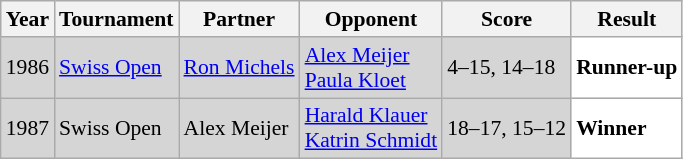<table class="sortable wikitable" style="font-size:90%;">
<tr>
<th>Year</th>
<th>Tournament</th>
<th>Partner</th>
<th>Opponent</th>
<th>Score</th>
<th>Result</th>
</tr>
<tr style="background:#D5D5D5">
<td align="center">1986</td>
<td align="left"><a href='#'>Swiss Open</a></td>
<td align="left"> <a href='#'>Ron Michels</a></td>
<td align="left"> <a href='#'>Alex Meijer</a><br> <a href='#'>Paula Kloet</a></td>
<td align="left">4–15, 14–18</td>
<td style="text-align:left; background:white"> <strong>Runner-up</strong></td>
</tr>
<tr style="background:#D5D5D5">
<td align="center">1987</td>
<td align="left">Swiss Open</td>
<td align="left"> Alex Meijer</td>
<td align="left"> <a href='#'>Harald Klauer</a><br> <a href='#'>Katrin Schmidt</a></td>
<td align="left">18–17, 15–12</td>
<td style="text-align:left; background:white"> <strong>Winner</strong></td>
</tr>
</table>
